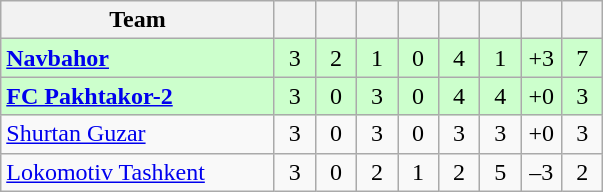<table class="wikitable" style="text-align: center;">
<tr>
<th width=175>Team</th>
<th width=20></th>
<th width=20></th>
<th width=20></th>
<th width=20></th>
<th width=20></th>
<th width=20></th>
<th width=20></th>
<th width=20></th>
</tr>
<tr bgcolor=#ccffcc>
<td align=left><strong><a href='#'>Navbahor</a></strong></td>
<td>3</td>
<td>2</td>
<td>1</td>
<td>0</td>
<td>4</td>
<td>1</td>
<td>+3</td>
<td>7</td>
</tr>
<tr bgcolor=#ccffcc>
<td align=left><strong><a href='#'>FC Pakhtakor-2</a></strong></td>
<td>3</td>
<td>0</td>
<td>3</td>
<td>0</td>
<td>4</td>
<td>4</td>
<td>+0</td>
<td>3</td>
</tr>
<tr>
<td align=left><a href='#'>Shurtan Guzar</a></td>
<td>3</td>
<td>0</td>
<td>3</td>
<td>0</td>
<td>3</td>
<td>3</td>
<td>+0</td>
<td>3</td>
</tr>
<tr>
<td align=left><a href='#'>Lokomotiv Tashkent</a></td>
<td>3</td>
<td>0</td>
<td>2</td>
<td>1</td>
<td>2</td>
<td>5</td>
<td>–3</td>
<td>2</td>
</tr>
</table>
